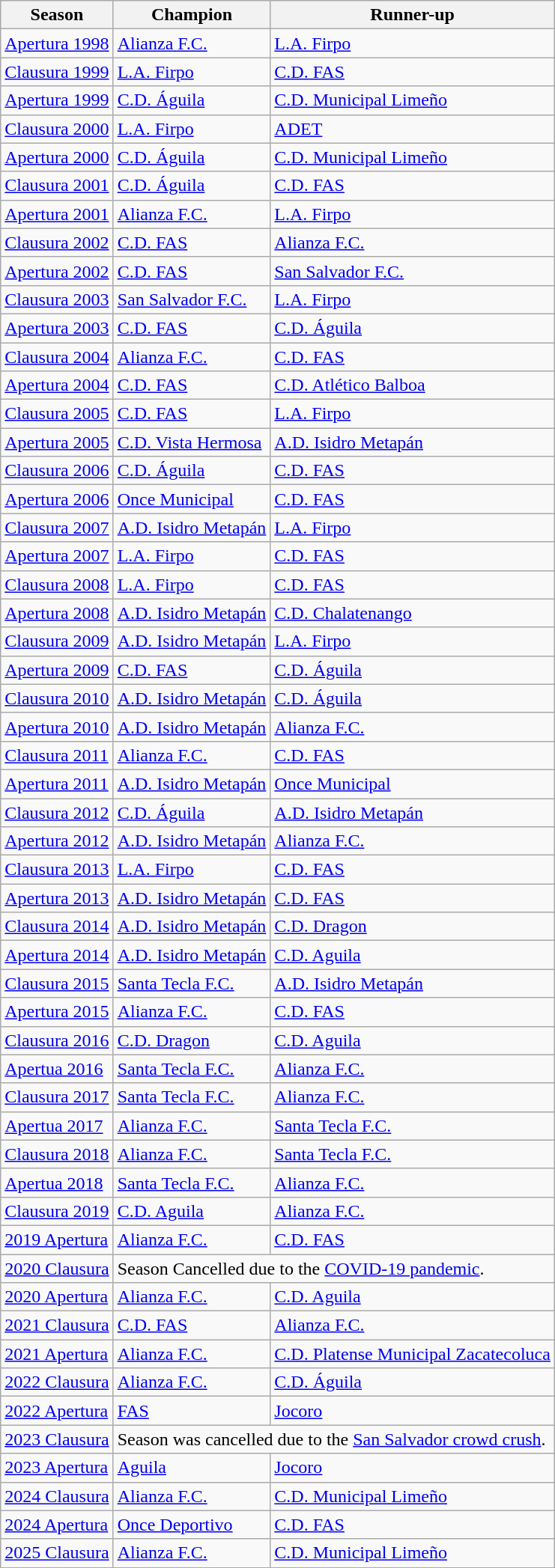<table class="wikitable">
<tr>
<th>Season</th>
<th>Champion</th>
<th>Runner-up</th>
</tr>
<tr>
<td><a href='#'>Apertura 1998</a></td>
<td><a href='#'>Alianza F.C.</a></td>
<td><a href='#'>L.A. Firpo</a></td>
</tr>
<tr>
<td><a href='#'>Clausura 1999</a></td>
<td><a href='#'>L.A. Firpo</a></td>
<td><a href='#'>C.D. FAS</a></td>
</tr>
<tr>
<td><a href='#'>Apertura 1999</a></td>
<td><a href='#'>C.D. Águila</a></td>
<td><a href='#'>C.D. Municipal Limeño</a></td>
</tr>
<tr>
<td><a href='#'>Clausura 2000</a></td>
<td><a href='#'>L.A. Firpo</a></td>
<td><a href='#'>ADET</a></td>
</tr>
<tr>
<td><a href='#'>Apertura 2000</a></td>
<td><a href='#'>C.D. Águila</a></td>
<td><a href='#'>C.D. Municipal Limeño</a></td>
</tr>
<tr>
<td><a href='#'>Clausura 2001</a></td>
<td><a href='#'>C.D. Águila</a></td>
<td><a href='#'>C.D. FAS</a></td>
</tr>
<tr>
<td><a href='#'>Apertura 2001</a></td>
<td><a href='#'>Alianza F.C.</a></td>
<td><a href='#'>L.A. Firpo</a></td>
</tr>
<tr>
<td><a href='#'>Clausura 2002</a></td>
<td><a href='#'>C.D. FAS</a></td>
<td><a href='#'>Alianza F.C.</a></td>
</tr>
<tr>
<td><a href='#'>Apertura 2002</a></td>
<td><a href='#'>C.D. FAS</a></td>
<td><a href='#'>San Salvador F.C.</a></td>
</tr>
<tr>
<td><a href='#'>Clausura 2003</a></td>
<td><a href='#'>San Salvador F.C.</a></td>
<td><a href='#'>L.A. Firpo</a></td>
</tr>
<tr>
<td><a href='#'>Apertura 2003</a></td>
<td><a href='#'>C.D. FAS</a></td>
<td><a href='#'>C.D. Águila</a></td>
</tr>
<tr>
<td><a href='#'>Clausura 2004</a></td>
<td><a href='#'>Alianza F.C.</a></td>
<td><a href='#'>C.D. FAS</a></td>
</tr>
<tr>
<td><a href='#'>Apertura 2004</a></td>
<td><a href='#'>C.D. FAS</a></td>
<td><a href='#'>C.D. Atlético Balboa</a></td>
</tr>
<tr>
<td><a href='#'>Clausura 2005</a></td>
<td><a href='#'>C.D. FAS</a></td>
<td><a href='#'>L.A. Firpo</a></td>
</tr>
<tr>
<td><a href='#'>Apertura 2005</a></td>
<td><a href='#'>C.D. Vista Hermosa</a></td>
<td><a href='#'>A.D. Isidro Metapán</a></td>
</tr>
<tr>
<td><a href='#'>Clausura 2006</a></td>
<td><a href='#'>C.D. Águila</a></td>
<td><a href='#'>C.D. FAS</a></td>
</tr>
<tr>
<td><a href='#'>Apertura 2006</a></td>
<td><a href='#'>Once Municipal</a></td>
<td><a href='#'>C.D. FAS</a></td>
</tr>
<tr>
<td><a href='#'>Clausura 2007</a></td>
<td><a href='#'>A.D. Isidro Metapán</a></td>
<td><a href='#'>L.A. Firpo</a></td>
</tr>
<tr>
<td><a href='#'>Apertura 2007</a></td>
<td><a href='#'>L.A. Firpo</a></td>
<td><a href='#'>C.D. FAS</a></td>
</tr>
<tr>
<td><a href='#'>Clausura 2008</a></td>
<td><a href='#'>L.A. Firpo</a></td>
<td><a href='#'>C.D. FAS</a></td>
</tr>
<tr>
<td><a href='#'>Apertura 2008</a></td>
<td><a href='#'>A.D. Isidro Metapán</a></td>
<td><a href='#'>C.D. Chalatenango</a></td>
</tr>
<tr>
<td><a href='#'>Clausura 2009</a></td>
<td><a href='#'>A.D. Isidro Metapán</a></td>
<td><a href='#'>L.A. Firpo</a></td>
</tr>
<tr>
<td><a href='#'>Apertura 2009</a></td>
<td><a href='#'>C.D. FAS</a></td>
<td><a href='#'>C.D. Águila</a></td>
</tr>
<tr>
<td><a href='#'>Clausura 2010</a></td>
<td><a href='#'>A.D. Isidro Metapán</a></td>
<td><a href='#'>C.D. Águila</a></td>
</tr>
<tr>
<td><a href='#'>Apertura 2010</a></td>
<td><a href='#'>A.D. Isidro Metapán</a></td>
<td><a href='#'>Alianza F.C.</a></td>
</tr>
<tr>
<td><a href='#'>Clausura 2011</a></td>
<td><a href='#'>Alianza F.C.</a></td>
<td><a href='#'>C.D. FAS</a></td>
</tr>
<tr>
<td><a href='#'>Apertura 2011</a></td>
<td><a href='#'>A.D. Isidro Metapán</a></td>
<td><a href='#'>Once Municipal</a></td>
</tr>
<tr>
<td><a href='#'>Clausura 2012</a></td>
<td><a href='#'>C.D. Águila</a></td>
<td><a href='#'>A.D. Isidro Metapán</a></td>
</tr>
<tr>
<td><a href='#'>Apertura 2012</a></td>
<td><a href='#'>A.D. Isidro Metapán</a></td>
<td><a href='#'>Alianza F.C.</a></td>
</tr>
<tr>
<td><a href='#'>Clausura 2013</a></td>
<td><a href='#'>L.A. Firpo</a></td>
<td><a href='#'>C.D. FAS</a></td>
</tr>
<tr>
<td><a href='#'>Apertura 2013</a></td>
<td><a href='#'>A.D. Isidro Metapán</a></td>
<td><a href='#'>C.D. FAS</a></td>
</tr>
<tr>
<td><a href='#'>Clausura 2014</a></td>
<td><a href='#'>A.D. Isidro Metapán</a></td>
<td><a href='#'>C.D. Dragon</a></td>
</tr>
<tr>
<td><a href='#'>Apertura 2014</a></td>
<td><a href='#'>A.D. Isidro Metapán</a></td>
<td><a href='#'>C.D. Aguila</a></td>
</tr>
<tr>
<td><a href='#'>Clausura 2015</a></td>
<td><a href='#'>Santa Tecla F.C.</a></td>
<td><a href='#'>A.D. Isidro Metapán</a></td>
</tr>
<tr>
<td><a href='#'>Apertura 2015</a></td>
<td><a href='#'>Alianza F.C.</a></td>
<td><a href='#'>C.D. FAS</a></td>
</tr>
<tr>
<td><a href='#'>Clausura 2016</a></td>
<td><a href='#'>C.D. Dragon</a></td>
<td><a href='#'>C.D. Aguila</a></td>
</tr>
<tr>
<td><a href='#'>Apertua 2016</a></td>
<td><a href='#'>Santa Tecla F.C.</a></td>
<td><a href='#'>Alianza F.C.</a></td>
</tr>
<tr>
<td><a href='#'>Clausura 2017</a></td>
<td><a href='#'>Santa Tecla F.C.</a></td>
<td><a href='#'>Alianza F.C.</a></td>
</tr>
<tr>
<td><a href='#'>Apertua 2017</a></td>
<td><a href='#'>Alianza F.C.</a></td>
<td><a href='#'>Santa Tecla F.C.</a></td>
</tr>
<tr>
<td><a href='#'>Clausura 2018</a></td>
<td><a href='#'>Alianza F.C.</a></td>
<td><a href='#'>Santa Tecla F.C.</a></td>
</tr>
<tr>
<td><a href='#'>Apertua 2018</a></td>
<td><a href='#'>Santa Tecla F.C.</a></td>
<td><a href='#'>Alianza F.C.</a></td>
</tr>
<tr>
<td><a href='#'>Clausura 2019</a></td>
<td><a href='#'>C.D. Aguila</a></td>
<td><a href='#'>Alianza F.C.</a></td>
</tr>
<tr>
<td><a href='#'>2019 Apertura</a></td>
<td><a href='#'>Alianza F.C.</a></td>
<td><a href='#'>C.D. FAS</a></td>
</tr>
<tr>
<td><a href='#'>2020 Clausura</a></td>
<td colspan=2>Season Cancelled due to the <a href='#'>COVID-19 pandemic</a>.</td>
</tr>
<tr>
<td><a href='#'>2020 Apertura</a></td>
<td><a href='#'>Alianza F.C.</a></td>
<td><a href='#'>C.D. Aguila</a></td>
</tr>
<tr>
<td><a href='#'>2021 Clausura</a></td>
<td><a href='#'>C.D. FAS</a></td>
<td><a href='#'>Alianza F.C.</a></td>
</tr>
<tr>
<td><a href='#'>2021 Apertura</a></td>
<td><a href='#'>Alianza F.C.</a></td>
<td><a href='#'>C.D. Platense Municipal Zacatecoluca</a></td>
</tr>
<tr>
<td><a href='#'>2022 Clausura</a></td>
<td><a href='#'>Alianza F.C.</a></td>
<td><a href='#'>C.D. Águila</a></td>
</tr>
<tr>
<td><a href='#'>2022 Apertura</a></td>
<td><a href='#'>FAS</a></td>
<td><a href='#'>Jocoro</a></td>
</tr>
<tr>
<td><a href='#'>2023 Clausura</a></td>
<td colspan=2>Season was cancelled due to the <a href='#'>San Salvador crowd crush</a>.</td>
</tr>
<tr>
<td><a href='#'>2023 Apertura</a></td>
<td><a href='#'>Aguila</a></td>
<td><a href='#'>Jocoro</a></td>
</tr>
<tr>
<td><a href='#'>2024 Clausura</a></td>
<td><a href='#'>Alianza F.C.</a></td>
<td><a href='#'>C.D. Municipal Limeño</a></td>
</tr>
<tr>
<td><a href='#'>2024 Apertura</a></td>
<td><a href='#'>Once Deportivo</a></td>
<td><a href='#'>C.D. FAS</a></td>
</tr>
<tr>
<td><a href='#'>2025 Clausura</a></td>
<td><a href='#'>Alianza F.C.</a></td>
<td><a href='#'>C.D. Municipal Limeño</a></td>
</tr>
</table>
